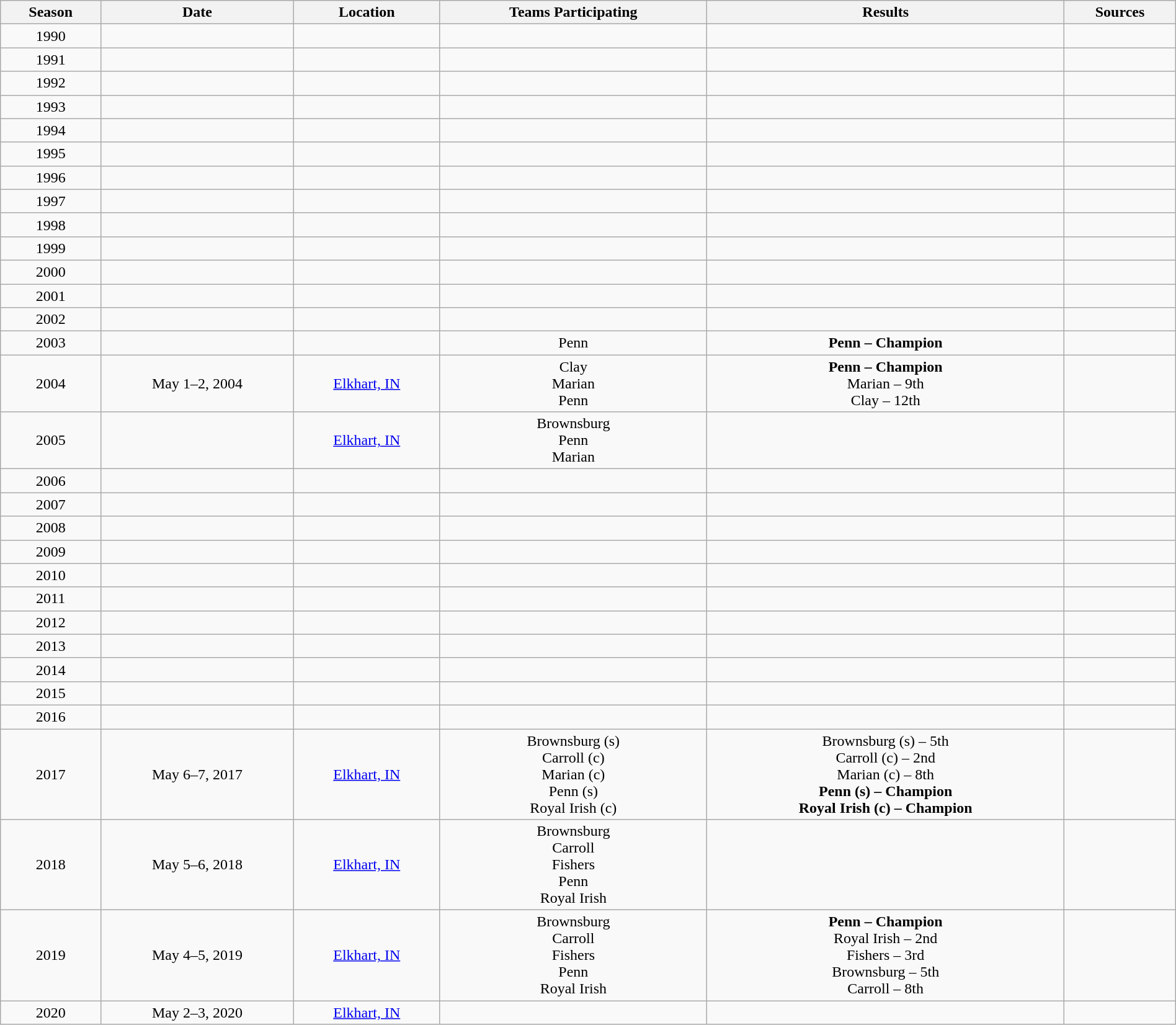<table class="wikitable" style="width:100%;">
<tr>
<th>Season</th>
<th>Date</th>
<th>Location</th>
<th>Teams Participating</th>
<th>Results</th>
<th>Sources</th>
</tr>
<tr>
<td align=center>1990</td>
<td align=center></td>
<td align=center></td>
<td align=center></td>
<td align=center></td>
<td align=center></td>
</tr>
<tr>
<td align=center>1991</td>
<td align=center></td>
<td align=center></td>
<td align=center></td>
<td align=center></td>
<td align=center></td>
</tr>
<tr>
<td align=center>1992</td>
<td align=center></td>
<td align=center></td>
<td align=center></td>
<td align=center></td>
</tr>
<tr>
<td align=center>1993</td>
<td align=center></td>
<td align=center></td>
<td align=center></td>
<td align=center></td>
<td align=center></td>
</tr>
<tr>
<td align=center>1994</td>
<td align=center></td>
<td align=center></td>
<td align=center></td>
<td align=center></td>
<td align=center></td>
</tr>
<tr>
<td align=center>1995</td>
<td align=center></td>
<td align=center></td>
<td align=center></td>
<td align=center></td>
<td align=center></td>
</tr>
<tr>
<td align=center>1996</td>
<td align=center></td>
<td align=center></td>
<td align=center></td>
<td align=center></td>
<td align=center></td>
</tr>
<tr>
<td align=center>1997</td>
<td align=center></td>
<td align=center></td>
<td align=center></td>
<td align=center></td>
<td align=center></td>
</tr>
<tr>
<td align=center>1998</td>
<td align=center></td>
<td align=center></td>
<td align=center></td>
<td align=center></td>
<td align=center></td>
</tr>
<tr>
<td align=center>1999</td>
<td align=center></td>
<td align=center></td>
<td align=center></td>
<td align=center></td>
<td align=center></td>
</tr>
<tr>
<td align=center>2000</td>
<td align=center></td>
<td align=center></td>
<td align=center></td>
<td align=center></td>
<td align=center></td>
</tr>
<tr>
<td align=center>2001</td>
<td align=center></td>
<td align=center></td>
<td align=center></td>
<td align=center></td>
<td align=center></td>
</tr>
<tr>
<td align=center>2002</td>
<td align=center></td>
<td align=center></td>
<td align=center></td>
<td align=center></td>
<td align=center></td>
</tr>
<tr>
<td align=center>2003</td>
<td align=center></td>
<td align=center></td>
<td align=center>Penn</td>
<td align=center><strong>Penn – Champion</strong></td>
<td align=center></td>
</tr>
<tr>
<td align=center>2004</td>
<td align=center>May 1–2, 2004</td>
<td align=center><a href='#'>Elkhart, IN</a></td>
<td align=center>Clay<br>Marian<br>Penn</td>
<td align=center><strong>Penn – Champion</strong><br>Marian – 9th<br>Clay – 12th</td>
<td align=center></td>
</tr>
<tr>
<td align=center>2005</td>
<td align=center></td>
<td align=center><a href='#'>Elkhart, IN</a></td>
<td align=center>Brownsburg<br>Penn<br>Marian</td>
<td align=center></td>
<td align=center></td>
</tr>
<tr>
<td align=center>2006</td>
<td align=center></td>
<td align=center></td>
<td align=center></td>
<td align=center></td>
<td align=center></td>
</tr>
<tr>
<td align=center>2007</td>
<td align=center></td>
<td align=center></td>
<td align=center></td>
<td align=center></td>
<td align=center></td>
</tr>
<tr>
<td align=center>2008</td>
<td align=center></td>
<td align=center></td>
<td align=center></td>
<td align=center></td>
<td align=center></td>
</tr>
<tr>
<td align=center>2009</td>
<td align=center></td>
<td align=center></td>
<td align=center></td>
<td align=center></td>
<td align=center></td>
</tr>
<tr>
<td align=center>2010</td>
<td align=center></td>
<td align=center></td>
<td align=center></td>
<td align=center></td>
<td align=center></td>
</tr>
<tr>
<td align=center>2011</td>
<td align=center></td>
<td align=center></td>
<td align=center></td>
<td align=center></td>
<td align=center></td>
</tr>
<tr>
<td align=center>2012</td>
<td align=center></td>
<td align=center></td>
<td align=center></td>
<td align=center></td>
<td align=center></td>
</tr>
<tr>
<td align=center>2013</td>
<td align=center></td>
<td align=center></td>
<td align=center></td>
<td align=center></td>
<td align=center></td>
</tr>
<tr>
<td align=center>2014</td>
<td align=center></td>
<td align=center></td>
<td align=center></td>
<td align=center></td>
<td align=center></td>
</tr>
<tr>
<td align=center>2015</td>
<td align=center></td>
<td align=center></td>
<td align=center></td>
<td align=center></td>
<td align=center></td>
</tr>
<tr>
<td align=center>2016</td>
<td align=center></td>
<td align=center></td>
<td align=center></td>
<td align=center></td>
<td align=center></td>
</tr>
<tr>
<td align=center>2017</td>
<td align=center>May 6–7, 2017</td>
<td align=center><a href='#'>Elkhart, IN</a></td>
<td align=center>Brownsburg (s)<br>Carroll (c)<br>Marian (c)<br>Penn (s)<br>Royal Irish (c)</td>
<td align=center>Brownsburg (s) – 5th<br>Carroll (c) – 2nd<br>Marian (c) – 8th<br><strong>Penn (s) – Champion</strong><br><strong>Royal Irish (c) – Champion</strong></td>
<td align=center></td>
</tr>
<tr>
<td align=center>2018</td>
<td align=center>May 5–6, 2018</td>
<td align=center><a href='#'>Elkhart, IN</a></td>
<td align=center>Brownsburg<br>Carroll<br>Fishers<br>Penn<br>Royal Irish</td>
<td align=center></td>
<td align=center></td>
</tr>
<tr>
<td align=center>2019</td>
<td align=center>May 4–5, 2019</td>
<td align=center><a href='#'>Elkhart, IN</a></td>
<td align=center>Brownsburg<br>Carroll<br>Fishers<br>Penn<br>Royal Irish</td>
<td align=center><strong>Penn – Champion</strong><br>Royal Irish – 2nd<br>Fishers – 3rd<br>Brownsburg – 5th<br>Carroll – 8th</td>
<td align=center></td>
</tr>
<tr>
<td align=center>2020</td>
<td align=center>May 2–3, 2020</td>
<td align=center><a href='#'>Elkhart, IN</a></td>
<td align=center></td>
<td align=center></td>
<td align=center></td>
</tr>
</table>
